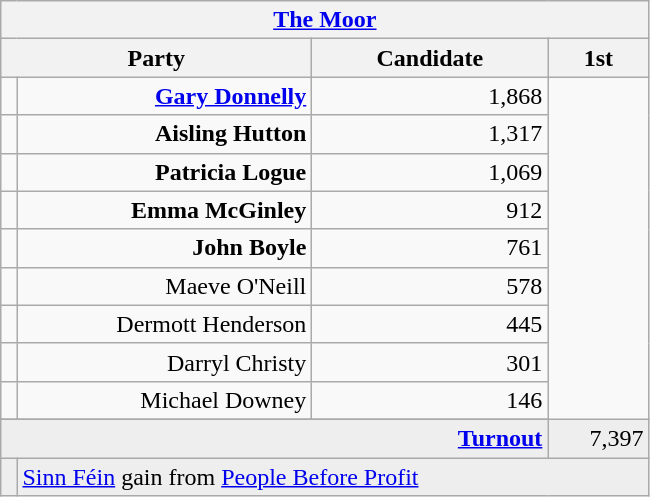<table class="wikitable">
<tr>
<th colspan="4" align="center"><a href='#'>The Moor</a></th>
</tr>
<tr>
<th colspan="2" align="center" width=200>Party</th>
<th width=150>Candidate</th>
<th width=60>1st </th>
</tr>
<tr>
<td></td>
<td align="right"><strong><a href='#'>Gary Donnelly</a></strong></td>
<td align="right">1,868</td>
</tr>
<tr>
<td></td>
<td align="right"><strong>Aisling Hutton</strong></td>
<td align="right">1,317</td>
</tr>
<tr>
<td></td>
<td align="right"><strong>Patricia Logue</strong></td>
<td align="right">1,069</td>
</tr>
<tr>
<td></td>
<td align="right"><strong>Emma McGinley</strong></td>
<td align="right">912</td>
</tr>
<tr>
<td></td>
<td align="right"><strong>John Boyle</strong></td>
<td align="right">761</td>
</tr>
<tr>
<td></td>
<td align="right">Maeve O'Neill</td>
<td align="right">578</td>
</tr>
<tr>
<td></td>
<td align="right">Dermott Henderson</td>
<td align="right">445</td>
</tr>
<tr>
<td></td>
<td align="right">Darryl Christy</td>
<td align="right">301</td>
</tr>
<tr>
<td></td>
<td align="right">Michael Downey</td>
<td align="right">146</td>
</tr>
<tr>
</tr>
<tr bgcolor="EEEEEE">
<td colspan=3 align="right"><strong><a href='#'>Turnout</a></strong></td>
<td align="right">7,397</td>
</tr>
<tr bgcolor="EEEEEE">
<td bgcolor=></td>
<td colspan=4 bgcolor="EEEEEE"><a href='#'>Sinn Féin</a> gain from <a href='#'>People Before Profit</a></td>
</tr>
</table>
